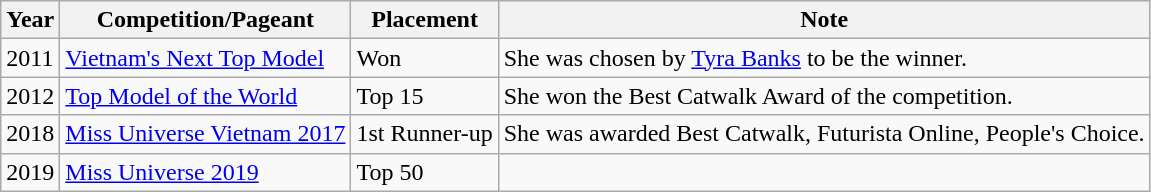<table class="wikitable">
<tr>
<th>Year</th>
<th>Competition/Pageant</th>
<th>Placement</th>
<th>Note</th>
</tr>
<tr>
<td>2011</td>
<td><a href='#'>Vietnam's Next Top Model</a></td>
<td>Won</td>
<td>She was chosen by <a href='#'>Tyra Banks</a> to be the winner.</td>
</tr>
<tr>
<td>2012</td>
<td><a href='#'>Top Model of the World</a></td>
<td>Top 15</td>
<td>She won the Best Catwalk Award of the competition.</td>
</tr>
<tr>
<td>2018</td>
<td><a href='#'>Miss Universe Vietnam 2017</a></td>
<td>1st Runner-up</td>
<td>She was awarded Best Catwalk, Futurista Online, People's Choice.</td>
</tr>
<tr>
<td>2019</td>
<td><a href='#'>Miss Universe 2019</a></td>
<td>Top 50</td>
<td></td>
</tr>
</table>
